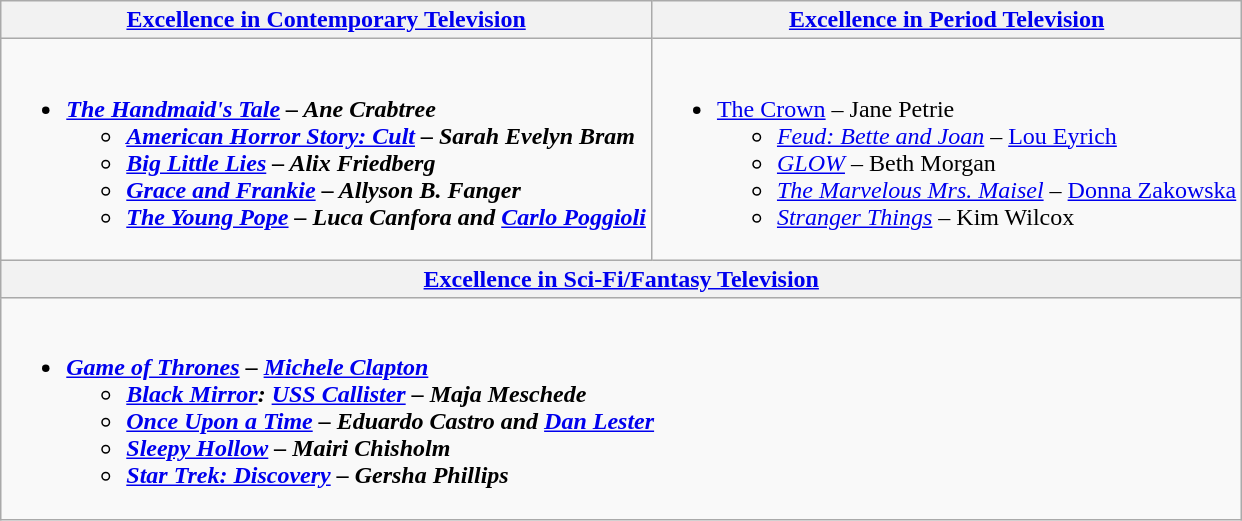<table class=wikitable style="width=100%">
<tr>
<th style="width=50%"><a href='#'>Excellence in Contemporary Television</a></th>
<th style="width=50%"><a href='#'>Excellence in Period Television</a></th>
</tr>
<tr>
<td valign="top"><br><ul><li><strong><em><a href='#'>The Handmaid's Tale</a><em> – Ane Crabtree<strong><ul><li></em><a href='#'>American Horror Story: Cult</a><em> – Sarah Evelyn Bram</li><li></em><a href='#'>Big Little Lies</a><em> – Alix Friedberg</li><li></em><a href='#'>Grace and Frankie</a><em> – Allyson B. Fanger</li><li></em><a href='#'>The Young Pope</a><em> – Luca Canfora and <a href='#'>Carlo Poggioli</a></li></ul></li></ul></td>
<td valign="top"><br><ul><li></em></strong><a href='#'>The Crown</a></em> – Jane Petrie</strong><ul><li><em><a href='#'>Feud: Bette and Joan</a></em> – <a href='#'>Lou Eyrich</a></li><li><em><a href='#'>GLOW</a></em> – Beth Morgan</li><li><em><a href='#'>The Marvelous Mrs. Maisel</a></em> – <a href='#'>Donna Zakowska</a></li><li><em><a href='#'>Stranger Things</a></em> – Kim Wilcox</li></ul></li></ul></td>
</tr>
<tr>
<th style="width=50%" colspan="2"><a href='#'>Excellence in Sci-Fi/Fantasy Television</a></th>
</tr>
<tr>
<td valign="top" colspan="2"><br><ul><li><strong><em><a href='#'>Game of Thrones</a><em> – <a href='#'>Michele Clapton</a><strong><ul><li></em><a href='#'>Black Mirror</a>: <a href='#'>USS Callister</a><em> – Maja Meschede</li><li></em><a href='#'>Once Upon a Time</a><em> – Eduardo Castro and <a href='#'>Dan Lester</a></li><li></em><a href='#'>Sleepy Hollow</a><em> – Mairi Chisholm</li><li></em><a href='#'>Star Trek: Discovery</a><em> – Gersha Phillips</li></ul></li></ul></td>
</tr>
</table>
